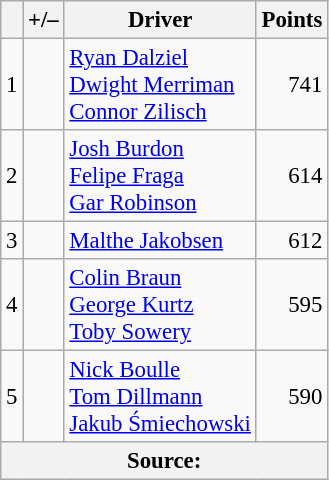<table class="wikitable" style="font-size: 95%;">
<tr>
<th scope="col"></th>
<th scope="col">+/–</th>
<th scope="col">Driver</th>
<th scope="col">Points</th>
</tr>
<tr>
<td align=center>1</td>
<td align=left></td>
<td> <a href='#'>Ryan Dalziel</a><br> <a href='#'>Dwight Merriman</a><br> <a href='#'>Connor Zilisch</a></td>
<td align=right>741</td>
</tr>
<tr>
<td align=center>2</td>
<td align=left></td>
<td> <a href='#'>Josh Burdon</a><br> <a href='#'>Felipe Fraga</a><br> <a href='#'>Gar Robinson</a></td>
<td align=right>614</td>
</tr>
<tr>
<td align=center>3</td>
<td align=left></td>
<td> <a href='#'>Malthe Jakobsen</a></td>
<td align=right>612</td>
</tr>
<tr>
<td align=center>4</td>
<td align=left></td>
<td> <a href='#'>Colin Braun</a><br> <a href='#'>George Kurtz</a><br> <a href='#'>Toby Sowery</a></td>
<td align=right>595</td>
</tr>
<tr>
<td align=center>5</td>
<td align=left></td>
<td> <a href='#'>Nick Boulle</a><br> <a href='#'>Tom Dillmann</a><br> <a href='#'>Jakub Śmiechowski</a></td>
<td align=right>590</td>
</tr>
<tr>
<th colspan=5>Source:</th>
</tr>
</table>
